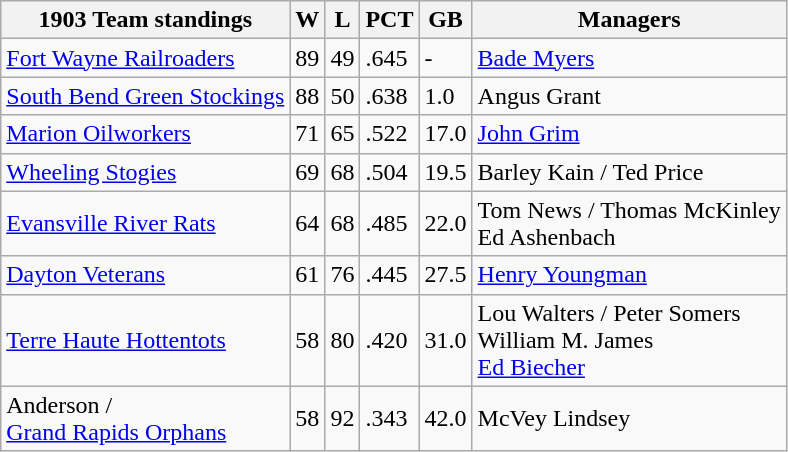<table class="wikitable">
<tr>
<th>1903 Team standings</th>
<th>W</th>
<th>L</th>
<th>PCT</th>
<th>GB</th>
<th>Managers</th>
</tr>
<tr>
<td><a href='#'>Fort Wayne Railroaders</a></td>
<td>89</td>
<td>49</td>
<td>.645</td>
<td>-</td>
<td><a href='#'>Bade Myers</a></td>
</tr>
<tr>
<td><a href='#'>South Bend Green Stockings</a></td>
<td>88</td>
<td>50</td>
<td>.638</td>
<td>1.0</td>
<td>Angus Grant</td>
</tr>
<tr>
<td><a href='#'>Marion Oilworkers</a></td>
<td>71</td>
<td>65</td>
<td>.522</td>
<td>17.0</td>
<td><a href='#'>John Grim</a></td>
</tr>
<tr>
<td><a href='#'>Wheeling Stogies</a></td>
<td>69</td>
<td>68</td>
<td>.504</td>
<td>19.5</td>
<td>Barley Kain / Ted Price</td>
</tr>
<tr>
<td><a href='#'>Evansville River Rats</a></td>
<td>64</td>
<td>68</td>
<td>.485</td>
<td>22.0</td>
<td>Tom News / Thomas McKinley <br> Ed Ashenbach</td>
</tr>
<tr>
<td><a href='#'>Dayton Veterans</a></td>
<td>61</td>
<td>76</td>
<td>.445</td>
<td>27.5</td>
<td><a href='#'>Henry Youngman</a></td>
</tr>
<tr>
<td><a href='#'>Terre Haute Hottentots</a></td>
<td>58</td>
<td>80</td>
<td>.420</td>
<td>31.0</td>
<td>Lou Walters / Peter Somers <br>William M. James <br> <a href='#'>Ed Biecher</a></td>
</tr>
<tr>
<td>Anderson /<br> <a href='#'>Grand Rapids Orphans</a></td>
<td>58</td>
<td>92</td>
<td>.343</td>
<td>42.0</td>
<td>McVey Lindsey</td>
</tr>
</table>
